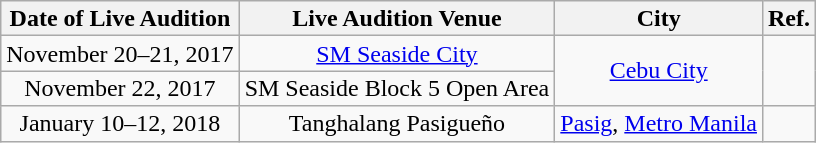<table class="wikitable"  style="text-align:center; line-height:16px; width:auto;">
<tr>
<th>Date of Live Audition</th>
<th>Live Audition Venue</th>
<th>City</th>
<th>Ref.</th>
</tr>
<tr>
<td>November 20–21, 2017</td>
<td><a href='#'>SM Seaside City</a></td>
<td rowspan="2"><a href='#'>Cebu City</a></td>
<td rowspan="2"></td>
</tr>
<tr>
<td>November 22, 2017</td>
<td>SM Seaside Block 5 Open Area</td>
</tr>
<tr>
<td>January 10–12, 2018</td>
<td>Tanghalang Pasigueño</td>
<td><a href='#'>Pasig</a>, <a href='#'>Metro Manila</a></td>
<td></td>
</tr>
</table>
